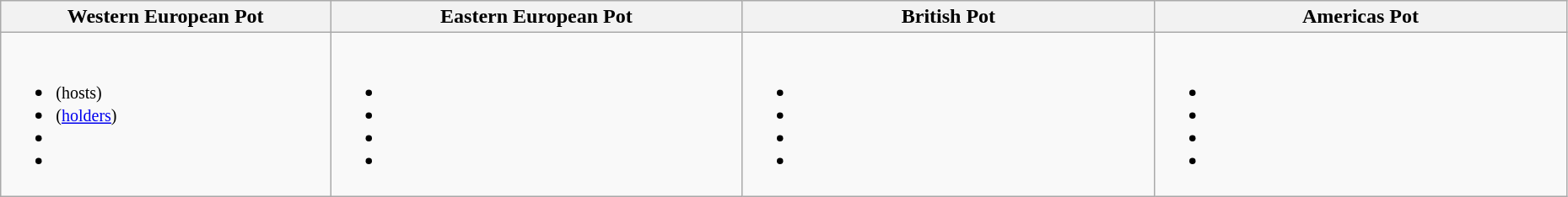<table class="wikitable" style="width:98%">
<tr>
<th width=20%>Western European Pot</th>
<th width=25%>Eastern European Pot</th>
<th width=25%>British Pot</th>
<th width=25%>Americas Pot</th>
</tr>
<tr>
<td valign="top"><br><ul><li> <small>(hosts)</small></li><li> <small>(<a href='#'>holders</a>)</small></li><li></li><li></li></ul></td>
<td valign="top"><br><ul><li></li><li></li><li></li><li></li></ul></td>
<td valign="top"><br><ul><li></li><li></li><li></li><li></li></ul></td>
<td valign="top"><br><ul><li></li><li></li><li></li><li></li></ul></td>
</tr>
</table>
